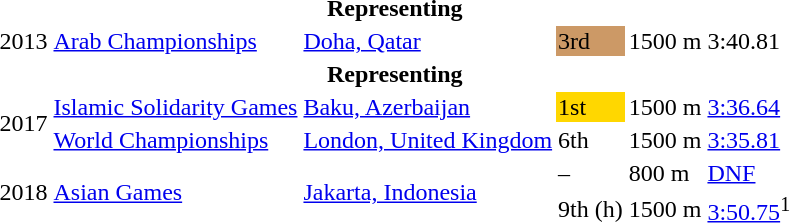<table>
<tr>
<th colspan="6">Representing </th>
</tr>
<tr>
<td>2013</td>
<td><a href='#'>Arab Championships</a></td>
<td><a href='#'>Doha, Qatar</a></td>
<td bgcolor=cc9966>3rd</td>
<td>1500 m</td>
<td>3:40.81</td>
</tr>
<tr>
<th colspan="6">Representing </th>
</tr>
<tr>
<td rowspan=2>2017</td>
<td><a href='#'>Islamic Solidarity Games</a></td>
<td><a href='#'>Baku, Azerbaijan</a></td>
<td bgcolor=gold>1st</td>
<td>1500 m</td>
<td><a href='#'>3:36.64</a></td>
</tr>
<tr>
<td><a href='#'>World Championships</a></td>
<td><a href='#'>London, United Kingdom</a></td>
<td>6th</td>
<td>1500 m</td>
<td><a href='#'>3:35.81</a></td>
</tr>
<tr>
<td rowspan=2>2018</td>
<td rowspan=2><a href='#'>Asian Games</a></td>
<td rowspan=2><a href='#'>Jakarta, Indonesia</a></td>
<td>–</td>
<td>800 m</td>
<td><a href='#'>DNF</a></td>
</tr>
<tr>
<td>9th (h)</td>
<td>1500 m</td>
<td><a href='#'>3:50.75</a><sup>1</sup></td>
</tr>
</table>
